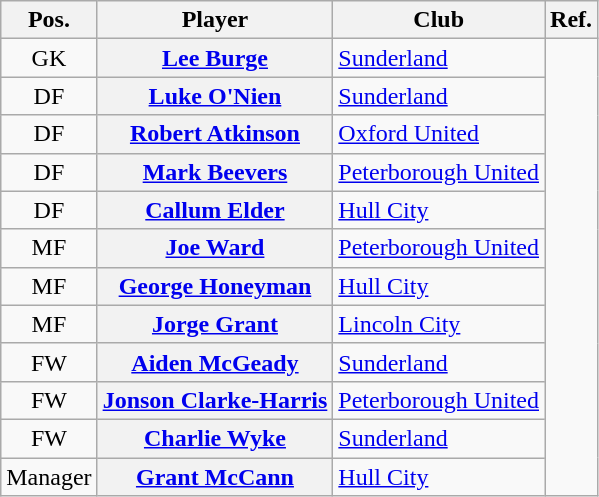<table class="wikitable plainrowheaders" style="text-align: left">
<tr>
<th scope="col">Pos.</th>
<th scope="col">Player</th>
<th scope="col">Club</th>
<th>Ref.</th>
</tr>
<tr>
<td style="text-align:center">GK</td>
<th scope="row"> <a href='#'>Lee Burge</a></th>
<td><a href='#'>Sunderland</a></td>
<td rowspan="12"></td>
</tr>
<tr>
<td style="text-align:center">DF</td>
<th scope="row"> <a href='#'>Luke O'Nien</a></th>
<td><a href='#'>Sunderland</a></td>
</tr>
<tr>
<td style="text-align:center">DF</td>
<th scope="row"> <a href='#'>Robert Atkinson</a></th>
<td><a href='#'>Oxford United</a></td>
</tr>
<tr>
<td style="text-align:center">DF</td>
<th scope="row"> <a href='#'>Mark Beevers</a></th>
<td><a href='#'>Peterborough United</a></td>
</tr>
<tr>
<td style="text-align:center">DF</td>
<th scope="row"> <a href='#'>Callum Elder</a></th>
<td><a href='#'>Hull City</a></td>
</tr>
<tr>
<td style="text-align:center">MF</td>
<th scope="row"> <a href='#'>Joe Ward</a></th>
<td><a href='#'>Peterborough United</a></td>
</tr>
<tr>
<td style="text-align:center">MF</td>
<th scope="row"> <a href='#'>George Honeyman</a></th>
<td><a href='#'>Hull City</a></td>
</tr>
<tr>
<td style="text-align:center">MF</td>
<th scope="row"> <a href='#'>Jorge Grant</a></th>
<td><a href='#'>Lincoln City</a></td>
</tr>
<tr>
<td style="text-align:center">FW</td>
<th scope="row"> <a href='#'>Aiden McGeady</a></th>
<td><a href='#'>Sunderland</a></td>
</tr>
<tr>
<td style="text-align:center">FW</td>
<th scope="row"> <a href='#'>Jonson Clarke-Harris</a></th>
<td><a href='#'>Peterborough United</a></td>
</tr>
<tr>
<td style="text-align:center">FW</td>
<th scope="row"> <a href='#'>Charlie Wyke</a></th>
<td><a href='#'>Sunderland</a></td>
</tr>
<tr>
<td style="text-align:center">Manager</td>
<th scope="row"> <a href='#'>Grant McCann</a></th>
<td><a href='#'>Hull City</a></td>
</tr>
</table>
